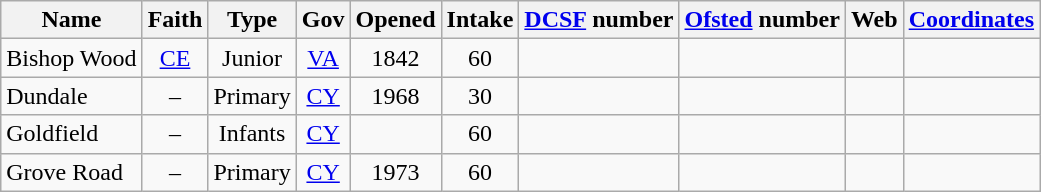<table class="wikitable" style="text-align:center">
<tr>
<th>Name</th>
<th>Faith</th>
<th>Type</th>
<th>Gov</th>
<th>Opened</th>
<th>Intake</th>
<th><a href='#'>DCSF</a> number</th>
<th><a href='#'>Ofsted</a> number</th>
<th>Web</th>
<th><a href='#'>Coordinates</a></th>
</tr>
<tr>
<td align="left">Bishop Wood</td>
<td><a href='#'>CE</a></td>
<td>Junior</td>
<td><a href='#'>VA</a></td>
<td>1842</td>
<td>60</td>
<td></td>
<td></td>
<td></td>
<td></td>
</tr>
<tr>
<td align="left">Dundale</td>
<td>–</td>
<td>Primary</td>
<td><a href='#'>CY</a></td>
<td>1968</td>
<td>30</td>
<td></td>
<td></td>
<td></td>
<td></td>
</tr>
<tr>
<td align="left">Goldfield</td>
<td>–</td>
<td>Infants</td>
<td><a href='#'>CY</a></td>
<td></td>
<td>60</td>
<td></td>
<td></td>
<td></td>
<td></td>
</tr>
<tr>
<td align="left">Grove Road</td>
<td>–</td>
<td>Primary</td>
<td><a href='#'>CY</a></td>
<td>1973</td>
<td>60</td>
<td></td>
<td></td>
<td></td>
<td></td>
</tr>
</table>
